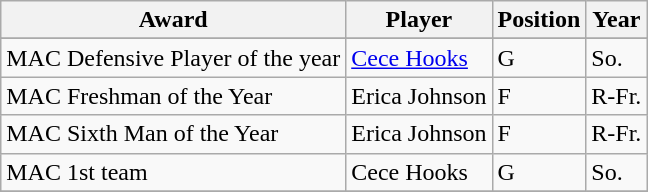<table class="wikitable" border="1">
<tr align=center>
<th style= >Award</th>
<th style= >Player</th>
<th style= >Position</th>
<th style= >Year</th>
</tr>
<tr align="center">
</tr>
<tr>
<td>MAC Defensive Player of the year</td>
<td><a href='#'>Cece Hooks</a></td>
<td>G</td>
<td>So.</td>
</tr>
<tr>
<td>MAC Freshman of the Year</td>
<td>Erica Johnson</td>
<td>F</td>
<td>R-Fr.</td>
</tr>
<tr>
<td>MAC Sixth Man of the Year</td>
<td>Erica Johnson</td>
<td>F</td>
<td>R-Fr.</td>
</tr>
<tr>
<td>MAC 1st team</td>
<td>Cece Hooks</td>
<td>G</td>
<td>So.</td>
</tr>
<tr>
</tr>
</table>
